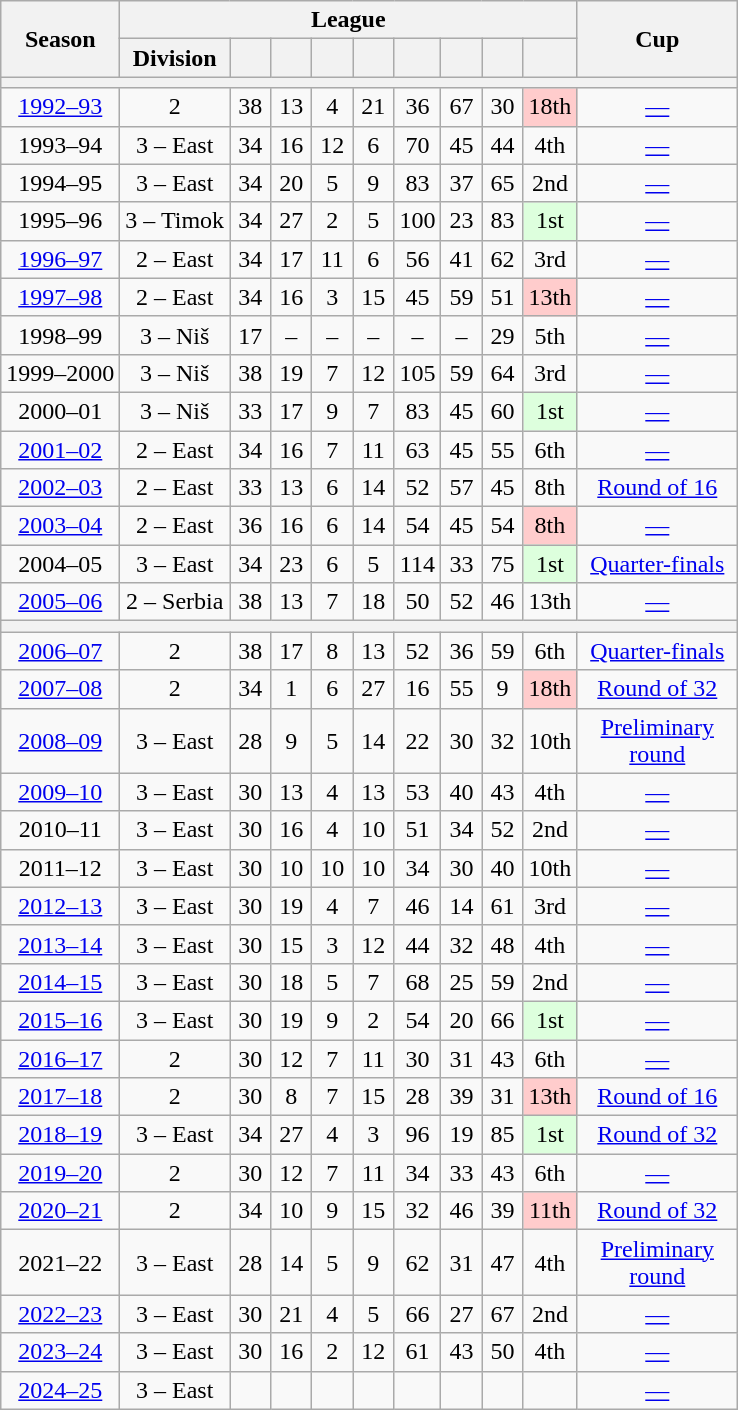<table class="wikitable sortable" style="text-align:center">
<tr>
<th rowspan="2">Season</th>
<th colspan="9">League</th>
<th rowspan="2" width="100">Cup</th>
</tr>
<tr>
<th>Division</th>
<th width="20"></th>
<th width="20"></th>
<th width="20"></th>
<th width="20"></th>
<th width="20"></th>
<th width="20"></th>
<th width="20"></th>
<th width="20"></th>
</tr>
<tr>
<th colspan="11"></th>
</tr>
<tr>
<td><a href='#'>1992–93</a></td>
<td>2</td>
<td>38</td>
<td>13</td>
<td>4</td>
<td>21</td>
<td>36</td>
<td>67</td>
<td>30</td>
<td style="background-color:#FCC">18th</td>
<td><a href='#'>—</a></td>
</tr>
<tr>
<td>1993–94</td>
<td>3 – East</td>
<td>34</td>
<td>16</td>
<td>12</td>
<td>6</td>
<td>70</td>
<td>45</td>
<td>44</td>
<td>4th</td>
<td><a href='#'>—</a></td>
</tr>
<tr>
<td>1994–95</td>
<td>3 – East</td>
<td>34</td>
<td>20</td>
<td>5</td>
<td>9</td>
<td>83</td>
<td>37</td>
<td>65</td>
<td>2nd</td>
<td><a href='#'>—</a></td>
</tr>
<tr>
<td>1995–96</td>
<td>3 – Timok</td>
<td>34</td>
<td>27</td>
<td>2</td>
<td>5</td>
<td>100</td>
<td>23</td>
<td>83</td>
<td style="background-color:#DFD">1st</td>
<td><a href='#'>—</a></td>
</tr>
<tr>
<td><a href='#'>1996–97</a></td>
<td>2 – East</td>
<td>34</td>
<td>17</td>
<td>11</td>
<td>6</td>
<td>56</td>
<td>41</td>
<td>62</td>
<td>3rd</td>
<td><a href='#'>—</a></td>
</tr>
<tr>
<td><a href='#'>1997–98</a></td>
<td>2 – East</td>
<td>34</td>
<td>16</td>
<td>3</td>
<td>15</td>
<td>45</td>
<td>59</td>
<td>51</td>
<td style="background-color:#FCC">13th</td>
<td><a href='#'>—</a></td>
</tr>
<tr>
<td>1998–99</td>
<td>3 – Niš</td>
<td>17</td>
<td>–</td>
<td>–</td>
<td>–</td>
<td>–</td>
<td>–</td>
<td>29</td>
<td>5th</td>
<td><a href='#'>—</a></td>
</tr>
<tr>
<td>1999–2000</td>
<td>3 – Niš</td>
<td>38</td>
<td>19</td>
<td>7</td>
<td>12</td>
<td>105</td>
<td>59</td>
<td>64</td>
<td>3rd</td>
<td><a href='#'>—</a></td>
</tr>
<tr>
<td>2000–01</td>
<td>3 – Niš</td>
<td>33</td>
<td>17</td>
<td>9</td>
<td>7</td>
<td>83</td>
<td>45</td>
<td>60</td>
<td style="background-color:#DFD">1st</td>
<td><a href='#'>—</a></td>
</tr>
<tr>
<td><a href='#'>2001–02</a></td>
<td>2 – East</td>
<td>34</td>
<td>16</td>
<td>7</td>
<td>11</td>
<td>63</td>
<td>45</td>
<td>55</td>
<td>6th</td>
<td><a href='#'>—</a></td>
</tr>
<tr>
<td><a href='#'>2002–03</a></td>
<td>2 – East</td>
<td>33</td>
<td>13</td>
<td>6</td>
<td>14</td>
<td>52</td>
<td>57</td>
<td>45</td>
<td>8th</td>
<td><a href='#'>Round of 16</a></td>
</tr>
<tr>
<td><a href='#'>2003–04</a></td>
<td>2 – East</td>
<td>36</td>
<td>16</td>
<td>6</td>
<td>14</td>
<td>54</td>
<td>45</td>
<td>54</td>
<td style="background-color:#FCC">8th</td>
<td><a href='#'>—</a></td>
</tr>
<tr>
<td>2004–05</td>
<td>3 – East</td>
<td>34</td>
<td>23</td>
<td>6</td>
<td>5</td>
<td>114</td>
<td>33</td>
<td>75</td>
<td style="background-color:#DFD">1st</td>
<td><a href='#'>Quarter-finals</a></td>
</tr>
<tr>
<td><a href='#'>2005–06</a></td>
<td>2 – Serbia</td>
<td>38</td>
<td>13</td>
<td>7</td>
<td>18</td>
<td>50</td>
<td>52</td>
<td>46</td>
<td>13th</td>
<td><a href='#'>—</a></td>
</tr>
<tr>
<th colspan="11"></th>
</tr>
<tr>
<td><a href='#'>2006–07</a></td>
<td>2</td>
<td>38</td>
<td>17</td>
<td>8</td>
<td>13</td>
<td>52</td>
<td>36</td>
<td>59</td>
<td>6th</td>
<td><a href='#'>Quarter-finals</a></td>
</tr>
<tr>
<td><a href='#'>2007–08</a></td>
<td>2</td>
<td>34</td>
<td>1</td>
<td>6</td>
<td>27</td>
<td>16</td>
<td>55</td>
<td>9</td>
<td style="background-color:#FCC">18th</td>
<td><a href='#'>Round of 32</a></td>
</tr>
<tr>
<td><a href='#'>2008–09</a></td>
<td>3 – East</td>
<td>28</td>
<td>9</td>
<td>5</td>
<td>14</td>
<td>22</td>
<td>30</td>
<td>32</td>
<td>10th</td>
<td><a href='#'>Preliminary round</a></td>
</tr>
<tr>
<td><a href='#'>2009–10</a></td>
<td>3 – East</td>
<td>30</td>
<td>13</td>
<td>4</td>
<td>13</td>
<td>53</td>
<td>40</td>
<td>43</td>
<td>4th</td>
<td><a href='#'>—</a></td>
</tr>
<tr>
<td>2010–11</td>
<td>3 – East</td>
<td>30</td>
<td>16</td>
<td>4</td>
<td>10</td>
<td>51</td>
<td>34</td>
<td>52</td>
<td>2nd</td>
<td><a href='#'>—</a></td>
</tr>
<tr>
<td>2011–12</td>
<td>3 – East</td>
<td>30</td>
<td>10</td>
<td>10</td>
<td>10</td>
<td>34</td>
<td>30</td>
<td>40</td>
<td>10th</td>
<td><a href='#'>—</a></td>
</tr>
<tr>
<td><a href='#'>2012–13</a></td>
<td>3 – East</td>
<td>30</td>
<td>19</td>
<td>4</td>
<td>7</td>
<td>46</td>
<td>14</td>
<td>61</td>
<td>3rd</td>
<td><a href='#'>—</a></td>
</tr>
<tr>
<td><a href='#'>2013–14</a></td>
<td>3 – East</td>
<td>30</td>
<td>15</td>
<td>3</td>
<td>12</td>
<td>44</td>
<td>32</td>
<td>48</td>
<td>4th</td>
<td><a href='#'>—</a></td>
</tr>
<tr>
<td><a href='#'>2014–15</a></td>
<td>3 – East</td>
<td>30</td>
<td>18</td>
<td>5</td>
<td>7</td>
<td>68</td>
<td>25</td>
<td>59</td>
<td>2nd</td>
<td><a href='#'>—</a></td>
</tr>
<tr>
<td><a href='#'>2015–16</a></td>
<td>3 – East</td>
<td>30</td>
<td>19</td>
<td>9</td>
<td>2</td>
<td>54</td>
<td>20</td>
<td>66</td>
<td style="background-color:#DFD">1st</td>
<td><a href='#'>—</a></td>
</tr>
<tr>
<td><a href='#'>2016–17</a></td>
<td>2</td>
<td>30</td>
<td>12</td>
<td>7</td>
<td>11</td>
<td>30</td>
<td>31</td>
<td>43</td>
<td>6th</td>
<td><a href='#'>—</a></td>
</tr>
<tr>
<td><a href='#'>2017–18</a></td>
<td>2</td>
<td>30</td>
<td>8</td>
<td>7</td>
<td>15</td>
<td>28</td>
<td>39</td>
<td>31</td>
<td style="background-color:#FCC">13th</td>
<td><a href='#'>Round of 16</a></td>
</tr>
<tr>
<td><a href='#'>2018–19</a></td>
<td>3 – East</td>
<td>34</td>
<td>27</td>
<td>4</td>
<td>3</td>
<td>96</td>
<td>19</td>
<td>85</td>
<td style="background-color:#DFD">1st</td>
<td><a href='#'>Round of 32</a></td>
</tr>
<tr>
<td><a href='#'>2019–20</a></td>
<td>2</td>
<td>30</td>
<td>12</td>
<td>7</td>
<td>11</td>
<td>34</td>
<td>33</td>
<td>43</td>
<td>6th</td>
<td><a href='#'>—</a></td>
</tr>
<tr>
<td><a href='#'>2020–21</a></td>
<td>2</td>
<td>34</td>
<td>10</td>
<td>9</td>
<td>15</td>
<td>32</td>
<td>46</td>
<td>39</td>
<td style="background-color:#FCC">11th</td>
<td><a href='#'>Round of 32</a></td>
</tr>
<tr>
<td>2021–22</td>
<td>3 – East</td>
<td>28</td>
<td>14</td>
<td>5</td>
<td>9</td>
<td>62</td>
<td>31</td>
<td>47</td>
<td>4th</td>
<td><a href='#'>Preliminary round</a></td>
</tr>
<tr>
<td><a href='#'>2022–23</a></td>
<td>3 – East</td>
<td>30</td>
<td>21</td>
<td>4</td>
<td>5</td>
<td>66</td>
<td>27</td>
<td>67</td>
<td>2nd</td>
<td><a href='#'>—</a></td>
</tr>
<tr>
<td><a href='#'>2023–24</a></td>
<td>3 – East</td>
<td>30</td>
<td>16</td>
<td>2</td>
<td>12</td>
<td>61</td>
<td>43</td>
<td>50</td>
<td>4th</td>
<td><a href='#'>—</a></td>
</tr>
<tr>
<td><a href='#'>2024–25</a></td>
<td>3 – East</td>
<td></td>
<td></td>
<td></td>
<td></td>
<td></td>
<td></td>
<td></td>
<td></td>
<td><a href='#'>—</a></td>
</tr>
</table>
